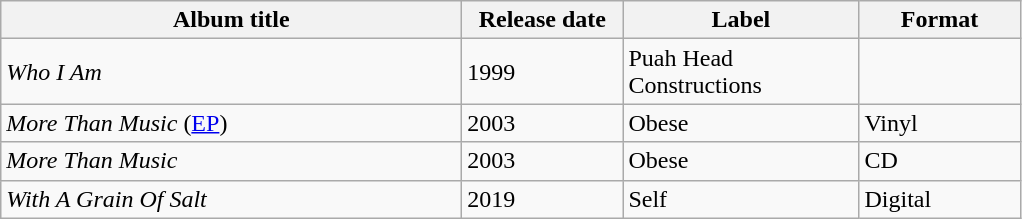<table class="wikitable">
<tr>
<th scope="col" width="300">Album title</th>
<th scope="col" width="100">Release date</th>
<th scope="col" width="150">Label</th>
<th scope="col" width="100">Format</th>
</tr>
<tr>
<td><em>Who I Am</em></td>
<td>1999</td>
<td>Puah Head Constructions</td>
<td></td>
</tr>
<tr>
<td><em>More Than Music</em> (<a href='#'>EP</a>)</td>
<td>2003</td>
<td>Obese</td>
<td>Vinyl</td>
</tr>
<tr>
<td><em>More Than Music</em></td>
<td>2003</td>
<td>Obese</td>
<td>CD</td>
</tr>
<tr>
<td><em>With A Grain Of Salt</em></td>
<td>2019</td>
<td>Self</td>
<td>Digital</td>
</tr>
</table>
